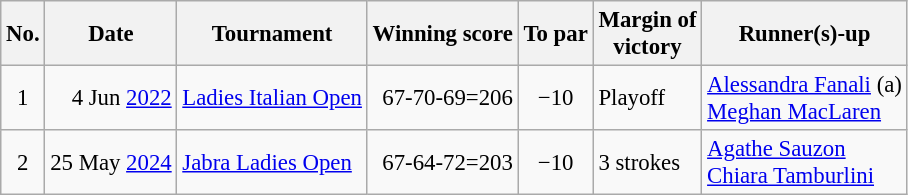<table class="wikitable " style="font-size:95%;">
<tr>
<th>No.</th>
<th>Date</th>
<th>Tournament</th>
<th>Winning score</th>
<th>To par</th>
<th>Margin of<br>victory</th>
<th>Runner(s)-up</th>
</tr>
<tr>
<td align=center>1</td>
<td align=right>4 Jun <a href='#'>2022</a></td>
<td><a href='#'>Ladies Italian Open</a></td>
<td align=right>67-70-69=206</td>
<td align=center>−10</td>
<td>Playoff</td>
<td> <a href='#'>Alessandra Fanali</a> (a)<br> <a href='#'>Meghan MacLaren</a></td>
</tr>
<tr>
<td align=center>2</td>
<td align=right>25 May <a href='#'>2024</a></td>
<td><a href='#'>Jabra Ladies Open</a></td>
<td align=right>67-64-72=203</td>
<td align=center>−10</td>
<td>3 strokes</td>
<td> <a href='#'>Agathe Sauzon</a><br> <a href='#'>Chiara Tamburlini</a></td>
</tr>
</table>
